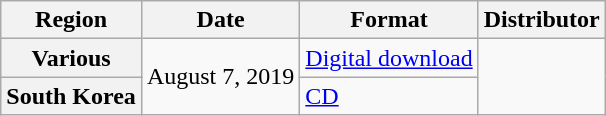<table class="wikitable plainrowheaders">
<tr>
<th>Region</th>
<th>Date</th>
<th>Format</th>
<th>Distributor</th>
</tr>
<tr>
<th scope="row">Various</th>
<td rowspan="3">August 7, 2019</td>
<td rowspan="2"><a href='#'>Digital download</a></td>
<td rowspan="3"></td>
</tr>
<tr>
<th scope="row" rowspan="2">South Korea</th>
</tr>
<tr>
<td><a href='#'>CD</a></td>
</tr>
</table>
